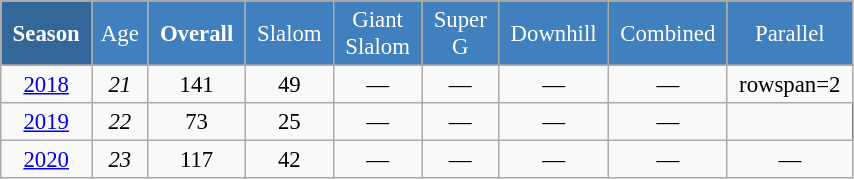<table class="wikitable" style="font-size:95%; text-align:center; border:grey solid 1px; border-collapse:collapse;" width="45%">
<tr style="background-color:#369; color:white;">
<td rowspan="2" colspan="1" width="5%"><strong>Season</strong></td>
</tr>
<tr style="background-color:#4180be; color:white;">
<td width="3%">Age</td>
<td width="5%"><strong>Overall</strong></td>
<td width="5%">Slalom</td>
<td width="5%">Giant<br>Slalom</td>
<td width="5%">Super G</td>
<td width="5%">Downhill</td>
<td width="5%">Combined</td>
<td width="5%">Parallel</td>
</tr>
<tr style="background-color:#8CB2D8; color:white;">
</tr>
<tr>
<td><a href='#'>2018</a></td>
<td><em>21</em></td>
<td>141</td>
<td>49</td>
<td>—</td>
<td>—</td>
<td>—</td>
<td>—</td>
<td>rowspan=2 </td>
</tr>
<tr>
<td><a href='#'>2019</a></td>
<td><em>22</em></td>
<td>73</td>
<td>25</td>
<td>—</td>
<td>—</td>
<td>—</td>
<td>—</td>
</tr>
<tr>
<td><a href='#'>2020</a></td>
<td><em>23</em></td>
<td>117</td>
<td>42</td>
<td>—</td>
<td>—</td>
<td>—</td>
<td>—</td>
<td>—</td>
</tr>
</table>
